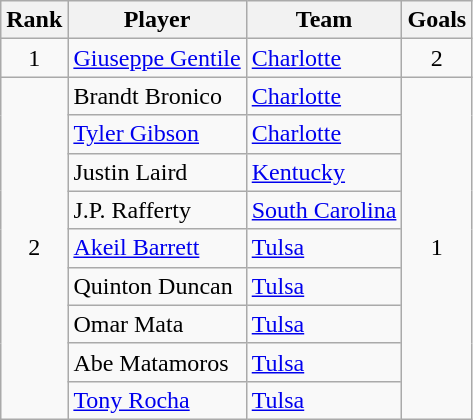<table class="wikitable" style="text-align:center">
<tr>
<th>Rank</th>
<th>Player</th>
<th>Team</th>
<th>Goals</th>
</tr>
<tr>
<td>1</td>
<td align=left><a href='#'>Giuseppe Gentile</a></td>
<td align=left><a href='#'>Charlotte</a></td>
<td>2</td>
</tr>
<tr>
<td rowspan=9>2</td>
<td align=left>Brandt Bronico</td>
<td align=left><a href='#'>Charlotte</a></td>
<td rowspan=9>1</td>
</tr>
<tr>
<td align=left><a href='#'>Tyler Gibson</a></td>
<td align=left><a href='#'>Charlotte</a></td>
</tr>
<tr>
<td align=left>Justin Laird</td>
<td align=left><a href='#'>Kentucky</a></td>
</tr>
<tr>
<td align=left>J.P. Rafferty</td>
<td align=left><a href='#'>South Carolina</a></td>
</tr>
<tr>
<td align=left><a href='#'>Akeil Barrett</a></td>
<td align=left><a href='#'>Tulsa</a></td>
</tr>
<tr>
<td align=left>Quinton Duncan</td>
<td align=left><a href='#'>Tulsa</a></td>
</tr>
<tr>
<td align=left>Omar Mata</td>
<td align=left><a href='#'>Tulsa</a></td>
</tr>
<tr>
<td align=left>Abe Matamoros</td>
<td align=left><a href='#'>Tulsa</a></td>
</tr>
<tr>
<td align=left><a href='#'>Tony Rocha</a></td>
<td align=left><a href='#'>Tulsa</a></td>
</tr>
</table>
